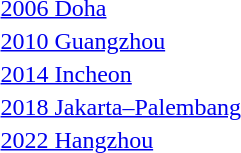<table>
<tr>
<td><a href='#'>2006 Doha</a></td>
<td></td>
<td></td>
<td></td>
</tr>
<tr>
<td><a href='#'>2010 Guangzhou</a></td>
<td></td>
<td></td>
<td></td>
</tr>
<tr>
<td><a href='#'>2014 Incheon</a></td>
<td></td>
<td></td>
<td></td>
</tr>
<tr>
<td><a href='#'>2018 Jakarta–Palembang</a></td>
<td></td>
<td></td>
<td></td>
</tr>
<tr>
<td><a href='#'>2022 Hangzhou</a></td>
<td></td>
<td></td>
<td></td>
</tr>
</table>
